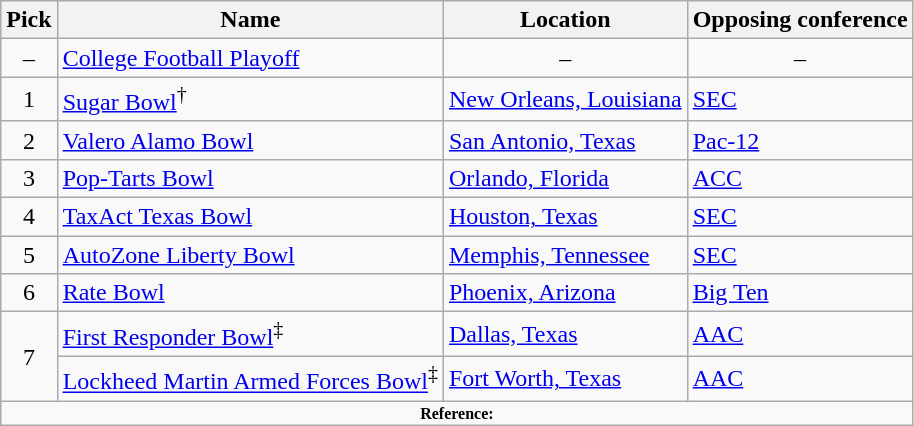<table class="wikitable" style="text-align: left">
<tr>
<th style="text-align: center;">Pick</th>
<th style="text-align: center;">Name</th>
<th style="text-align: center;">Location</th>
<th style="text-align: center;">Opposing conference</th>
</tr>
<tr>
<td style="text-align: center;">–</td>
<td><a href='#'>College Football Playoff</a></td>
<td style="text-align: center;">–</td>
<td style="text-align: center;">–</td>
</tr>
<tr>
<td style="text-align: center;">1</td>
<td><a href='#'>Sugar Bowl</a><sup>†</sup></td>
<td><a href='#'>New Orleans, Louisiana</a></td>
<td><a href='#'>SEC</a></td>
</tr>
<tr>
<td style="text-align: center;">2</td>
<td><a href='#'>Valero Alamo Bowl</a></td>
<td><a href='#'>San Antonio, Texas</a></td>
<td><a href='#'>Pac-12</a></td>
</tr>
<tr>
<td style="text-align: center;">3</td>
<td><a href='#'>Pop-Tarts Bowl</a></td>
<td><a href='#'>Orlando, Florida</a></td>
<td><a href='#'>ACC</a></td>
</tr>
<tr>
<td style="text-align: center;">4</td>
<td><a href='#'>TaxAct Texas Bowl</a></td>
<td><a href='#'>Houston, Texas</a></td>
<td><a href='#'>SEC</a></td>
</tr>
<tr>
<td style="text-align: center;">5</td>
<td><a href='#'>AutoZone Liberty Bowl</a></td>
<td><a href='#'>Memphis, Tennessee</a></td>
<td><a href='#'>SEC</a></td>
</tr>
<tr>
<td style="text-align: center;">6</td>
<td><a href='#'>Rate Bowl</a></td>
<td><a href='#'>Phoenix, Arizona</a></td>
<td><a href='#'>Big Ten</a></td>
</tr>
<tr>
<td rowspan="2" style="text-align: center;">7</td>
<td><a href='#'>First Responder Bowl</a><sup>‡</sup></td>
<td><a href='#'>Dallas, Texas</a></td>
<td><a href='#'>AAC</a></td>
</tr>
<tr>
<td><a href='#'>Lockheed Martin Armed Forces Bowl</a><sup>‡</sup></td>
<td><a href='#'>Fort Worth, Texas</a></td>
<td><a href='#'>AAC</a></td>
</tr>
<tr>
<td colspan="4"  style="font-size:8pt; text-align:center;"><strong>Reference:</strong></td>
</tr>
</table>
